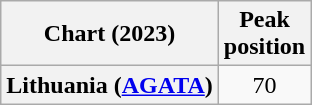<table class="wikitable plainrowheaders" style="text-align:center">
<tr>
<th scope="col">Chart (2023)</th>
<th scope="col">Peak<br>position</th>
</tr>
<tr>
<th scope="row">Lithuania (<a href='#'>AGATA</a>)</th>
<td>70</td>
</tr>
</table>
